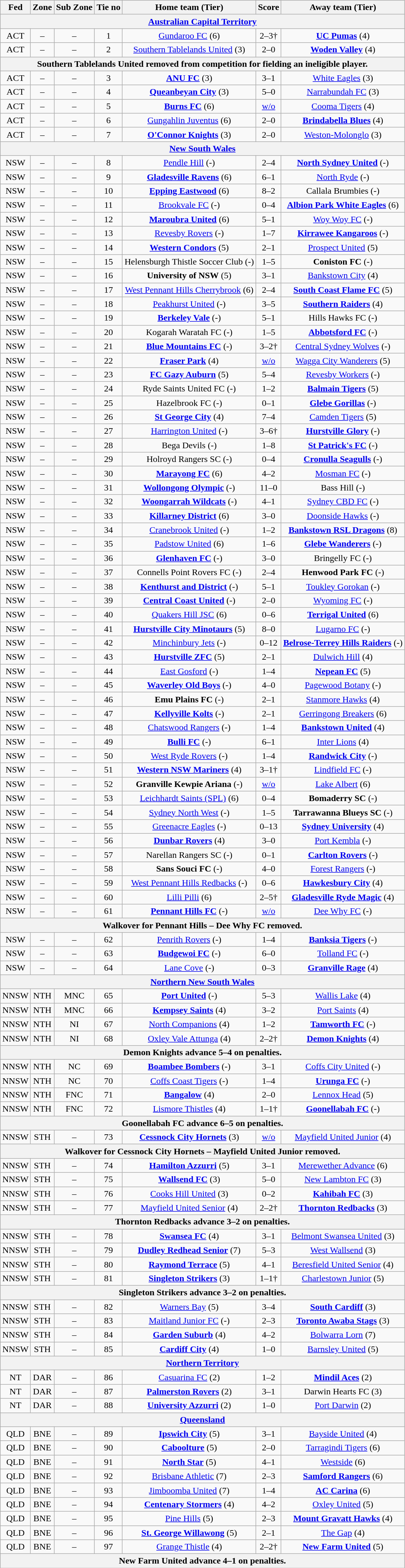<table class="wikitable" style="text-align:center">
<tr>
<th>Fed</th>
<th>Zone</th>
<th>Sub Zone</th>
<th>Tie no</th>
<th>Home team (Tier)</th>
<th>Score</th>
<th>Away team (Tier)</th>
</tr>
<tr>
<th colspan=7><a href='#'>Australian Capital Territory</a></th>
</tr>
<tr>
<td>ACT</td>
<td>–</td>
<td>–</td>
<td>1</td>
<td><a href='#'>Gundaroo FC</a> (6)</td>
<td>2–3†</td>
<td><strong><a href='#'>UC Pumas</a></strong> (4)</td>
</tr>
<tr>
<td>ACT</td>
<td>–</td>
<td>–</td>
<td>2</td>
<td><a href='#'>Southern Tablelands United</a> (3)</td>
<td>2–0</td>
<td><strong><a href='#'>Woden Valley</a></strong> (4)</td>
</tr>
<tr>
<th colspan=7>Southern Tablelands United removed from competition for fielding an ineligible player.</th>
</tr>
<tr>
<td>ACT</td>
<td>–</td>
<td>–</td>
<td>3</td>
<td><strong><a href='#'>ANU FC</a></strong> (3)</td>
<td>3–1</td>
<td><a href='#'>White Eagles</a> (3)</td>
</tr>
<tr>
<td>ACT</td>
<td>–</td>
<td>–</td>
<td>4</td>
<td><strong><a href='#'>Queanbeyan City</a></strong> (3)</td>
<td>5–0</td>
<td><a href='#'>Narrabundah FC</a> (3)</td>
</tr>
<tr>
<td>ACT</td>
<td>–</td>
<td>–</td>
<td>5</td>
<td><strong><a href='#'>Burns FC</a></strong> (6)</td>
<td><a href='#'>w/o</a></td>
<td><a href='#'>Cooma Tigers</a> (4)</td>
</tr>
<tr>
<td>ACT</td>
<td>–</td>
<td>–</td>
<td>6</td>
<td><a href='#'>Gungahlin Juventus</a> (6)</td>
<td>2–0</td>
<td><strong><a href='#'>Brindabella Blues</a></strong> (4)</td>
</tr>
<tr>
<td>ACT</td>
<td>–</td>
<td>–</td>
<td>7</td>
<td><strong><a href='#'>O'Connor Knights</a></strong> (3)</td>
<td>2–0</td>
<td><a href='#'>Weston-Molonglo</a> (3)</td>
</tr>
<tr>
<th colspan=7><a href='#'>New South Wales</a></th>
</tr>
<tr>
<td>NSW</td>
<td>–</td>
<td>–</td>
<td>8</td>
<td><a href='#'>Pendle Hill</a> (-)</td>
<td>2–4</td>
<td><strong><a href='#'>North Sydney United</a></strong> (-)</td>
</tr>
<tr>
<td>NSW</td>
<td>–</td>
<td>–</td>
<td>9</td>
<td><strong><a href='#'>Gladesville Ravens</a></strong> (6)</td>
<td>6–1</td>
<td><a href='#'>North Ryde</a> (-)</td>
</tr>
<tr>
<td>NSW</td>
<td>–</td>
<td>–</td>
<td>10</td>
<td><strong><a href='#'>Epping Eastwood</a></strong> (6)</td>
<td>8–2</td>
<td>Callala Brumbies (-)</td>
</tr>
<tr>
<td>NSW</td>
<td>–</td>
<td>–</td>
<td>11</td>
<td><a href='#'>Brookvale FC</a> (-)</td>
<td>0–4</td>
<td><strong><a href='#'>Albion Park White Eagles</a></strong> (6)</td>
</tr>
<tr>
<td>NSW</td>
<td>–</td>
<td>–</td>
<td>12</td>
<td><strong><a href='#'>Maroubra United</a></strong> (6)</td>
<td>5–1</td>
<td><a href='#'>Woy Woy FC</a> (-)</td>
</tr>
<tr>
<td>NSW</td>
<td>–</td>
<td>–</td>
<td>13</td>
<td><a href='#'>Revesby Rovers</a> (-)</td>
<td>1–7</td>
<td><strong><a href='#'>Kirrawee Kangaroos</a></strong> (-)</td>
</tr>
<tr>
<td>NSW</td>
<td>–</td>
<td>–</td>
<td>14</td>
<td><strong><a href='#'>Western Condors</a></strong> (5)</td>
<td>2–1</td>
<td><a href='#'>Prospect United</a> (5)</td>
</tr>
<tr>
<td>NSW</td>
<td>–</td>
<td>–</td>
<td>15</td>
<td>Helensburgh Thistle Soccer Club (-)</td>
<td>1–5</td>
<td><strong>Coniston FC</strong> (-)</td>
</tr>
<tr>
<td>NSW</td>
<td>–</td>
<td>–</td>
<td>16</td>
<td><strong>University of NSW</strong> (5)</td>
<td>3–1</td>
<td><a href='#'>Bankstown City</a> (4)</td>
</tr>
<tr>
<td>NSW</td>
<td>–</td>
<td>–</td>
<td>17</td>
<td><a href='#'>West Pennant Hills Cherrybrook</a> (6)</td>
<td>2–4</td>
<td><strong><a href='#'>South Coast Flame FC</a></strong> (5)</td>
</tr>
<tr>
<td>NSW</td>
<td>–</td>
<td>–</td>
<td>18</td>
<td><a href='#'>Peakhurst United</a> (-)</td>
<td>3–5</td>
<td><strong><a href='#'>Southern Raiders</a></strong> (4)</td>
</tr>
<tr>
<td>NSW</td>
<td>–</td>
<td>–</td>
<td>19</td>
<td><strong><a href='#'>Berkeley Vale</a></strong> (-)</td>
<td>5–1</td>
<td>Hills Hawks FC (-)</td>
</tr>
<tr>
<td>NSW</td>
<td>–</td>
<td>–</td>
<td>20</td>
<td>Kogarah Waratah FC (-)</td>
<td>1–5</td>
<td><strong><a href='#'>Abbotsford FC</a></strong> (-)</td>
</tr>
<tr>
<td>NSW</td>
<td>–</td>
<td>–</td>
<td>21</td>
<td><strong><a href='#'>Blue Mountains FC</a></strong> (-)</td>
<td>3–2†</td>
<td><a href='#'>Central Sydney Wolves</a> (-)</td>
</tr>
<tr>
<td>NSW</td>
<td>–</td>
<td>–</td>
<td>22</td>
<td><strong><a href='#'>Fraser Park</a></strong> (4)</td>
<td><a href='#'>w/o</a></td>
<td><a href='#'>Wagga City Wanderers</a> (5)</td>
</tr>
<tr>
<td>NSW</td>
<td>–</td>
<td>–</td>
<td>23</td>
<td><strong><a href='#'>FC Gazy Auburn</a></strong> (5)</td>
<td>5–4</td>
<td><a href='#'>Revesby Workers</a> (-)</td>
</tr>
<tr>
<td>NSW</td>
<td>–</td>
<td>–</td>
<td>24</td>
<td>Ryde Saints United FC (-)</td>
<td>1–2</td>
<td><strong><a href='#'>Balmain Tigers</a></strong> (5)</td>
</tr>
<tr>
<td>NSW</td>
<td>–</td>
<td>–</td>
<td>25</td>
<td>Hazelbrook FC (-)</td>
<td>0–1</td>
<td><strong><a href='#'>Glebe Gorillas</a></strong> (-)</td>
</tr>
<tr>
<td>NSW</td>
<td>–</td>
<td>–</td>
<td>26</td>
<td><strong><a href='#'>St George City</a></strong> (4)</td>
<td>7–4</td>
<td><a href='#'>Camden Tigers</a> (5)</td>
</tr>
<tr>
<td>NSW</td>
<td>–</td>
<td>–</td>
<td>27</td>
<td><a href='#'>Harrington United</a> (-)</td>
<td>3–6†</td>
<td><strong><a href='#'>Hurstville Glory</a></strong> (-)</td>
</tr>
<tr>
<td>NSW</td>
<td>–</td>
<td>–</td>
<td>28</td>
<td>Bega Devils (-)</td>
<td>1–8</td>
<td><strong><a href='#'>St Patrick's FC</a></strong> (-)</td>
</tr>
<tr>
<td>NSW</td>
<td>–</td>
<td>–</td>
<td>29</td>
<td>Holroyd Rangers SC (-)</td>
<td>0–4</td>
<td><strong><a href='#'>Cronulla Seagulls</a></strong> (-)</td>
</tr>
<tr>
<td>NSW</td>
<td>–</td>
<td>–</td>
<td>30</td>
<td><strong><a href='#'>Marayong FC</a></strong> (6)</td>
<td>4–2</td>
<td><a href='#'>Mosman FC</a> (-)</td>
</tr>
<tr>
<td>NSW</td>
<td>–</td>
<td>–</td>
<td>31</td>
<td><strong><a href='#'>Wollongong Olympic</a></strong> (-)</td>
<td>11–0</td>
<td>Bass Hill (-)</td>
</tr>
<tr>
<td>NSW</td>
<td>–</td>
<td>–</td>
<td>32</td>
<td><strong><a href='#'>Woongarrah Wildcats</a></strong> (-)</td>
<td>4–1</td>
<td><a href='#'>Sydney CBD FC</a> (-)</td>
</tr>
<tr>
<td>NSW</td>
<td>–</td>
<td>–</td>
<td>33</td>
<td><strong><a href='#'>Killarney District</a></strong> (6)</td>
<td>3–0</td>
<td><a href='#'>Doonside Hawks</a> (-)</td>
</tr>
<tr>
<td>NSW</td>
<td>–</td>
<td>–</td>
<td>34</td>
<td><a href='#'>Cranebrook United</a> (-)</td>
<td>1–2</td>
<td><strong><a href='#'>Bankstown RSL Dragons</a></strong> (8)</td>
</tr>
<tr>
<td>NSW</td>
<td>–</td>
<td>–</td>
<td>35</td>
<td><a href='#'>Padstow United</a> (6)</td>
<td>1–6</td>
<td><strong><a href='#'>Glebe Wanderers</a></strong> (-)</td>
</tr>
<tr>
<td>NSW</td>
<td>–</td>
<td>–</td>
<td>36</td>
<td><strong><a href='#'>Glenhaven FC</a></strong> (-)</td>
<td>3–0</td>
<td>Bringelly FC (-)</td>
</tr>
<tr>
<td>NSW</td>
<td>–</td>
<td>–</td>
<td>37</td>
<td>Connells Point Rovers FC (-)</td>
<td>2–4</td>
<td><strong>Henwood Park FC</strong> (-)</td>
</tr>
<tr>
<td>NSW</td>
<td>–</td>
<td>–</td>
<td>38</td>
<td><strong><a href='#'>Kenthurst and District</a></strong> (-)</td>
<td>5–1</td>
<td><a href='#'>Toukley Gorokan</a> (-)</td>
</tr>
<tr>
<td>NSW</td>
<td>–</td>
<td>–</td>
<td>39</td>
<td><strong><a href='#'>Central Coast United</a></strong> (-)</td>
<td>2–0</td>
<td><a href='#'>Wyoming FC</a> (-)</td>
</tr>
<tr>
<td>NSW</td>
<td>–</td>
<td>–</td>
<td>40</td>
<td><a href='#'>Quakers Hill JSC</a> (6)</td>
<td>0–6</td>
<td><strong><a href='#'>Terrigal United</a></strong> (6)</td>
</tr>
<tr>
<td>NSW</td>
<td>–</td>
<td>–</td>
<td>41</td>
<td><strong><a href='#'>Hurstville City Minotaurs</a></strong> (5)</td>
<td>8–0</td>
<td><a href='#'>Lugarno FC</a> (-)</td>
</tr>
<tr>
<td>NSW</td>
<td>–</td>
<td>–</td>
<td>42</td>
<td><a href='#'>Minchinbury Jets</a> (-)</td>
<td>0–12</td>
<td><strong><a href='#'>Belrose-Terrey Hills Raiders</a></strong> (-)</td>
</tr>
<tr>
<td>NSW</td>
<td>–</td>
<td>–</td>
<td>43</td>
<td><strong><a href='#'>Hurstville ZFC</a></strong> (5)</td>
<td>2–1</td>
<td><a href='#'>Dulwich Hill</a> (4)</td>
</tr>
<tr>
<td>NSW</td>
<td>–</td>
<td>–</td>
<td>44</td>
<td><a href='#'>East Gosford</a> (-)</td>
<td>1–4</td>
<td><strong><a href='#'>Nepean FC</a></strong> (5)</td>
</tr>
<tr>
<td>NSW</td>
<td>–</td>
<td>–</td>
<td>45</td>
<td><strong><a href='#'>Waverley Old Boys</a></strong> (-)</td>
<td>4–0</td>
<td><a href='#'>Pagewood Botany</a> (-)</td>
</tr>
<tr>
<td>NSW</td>
<td>–</td>
<td>–</td>
<td>46</td>
<td><strong>Emu Plains FC</strong> (-)</td>
<td>2–1</td>
<td><a href='#'>Stanmore Hawks</a> (4)</td>
</tr>
<tr>
<td>NSW</td>
<td>–</td>
<td>–</td>
<td>47</td>
<td><strong><a href='#'>Kellyville Kolts</a></strong> (-)</td>
<td>2–1</td>
<td><a href='#'>Gerringong Breakers</a> (6)</td>
</tr>
<tr>
<td>NSW</td>
<td>–</td>
<td>–</td>
<td>48</td>
<td><a href='#'>Chatswood Rangers</a> (-)</td>
<td>1–4</td>
<td><strong><a href='#'>Bankstown United</a></strong> (4)</td>
</tr>
<tr>
<td>NSW</td>
<td>–</td>
<td>–</td>
<td>49</td>
<td><strong><a href='#'>Bulli FC</a></strong> (-)</td>
<td>6–1</td>
<td><a href='#'>Inter Lions</a> (4)</td>
</tr>
<tr>
<td>NSW</td>
<td>–</td>
<td>–</td>
<td>50</td>
<td><a href='#'>West Ryde Rovers</a> (-)</td>
<td>1–4</td>
<td><strong><a href='#'>Randwick City</a></strong> (-)</td>
</tr>
<tr>
<td>NSW</td>
<td>–</td>
<td>–</td>
<td>51</td>
<td><strong><a href='#'>Western NSW Mariners</a></strong> (4)</td>
<td>3–1†</td>
<td><a href='#'>Lindfield FC</a>  (-)</td>
</tr>
<tr>
<td>NSW</td>
<td>–</td>
<td>–</td>
<td>52</td>
<td><strong>Granville Kewpie Ariana</strong> (-)</td>
<td><a href='#'>w/o</a></td>
<td><a href='#'>Lake Albert</a> (6)</td>
</tr>
<tr>
<td>NSW</td>
<td>–</td>
<td>–</td>
<td>53</td>
<td><a href='#'>Leichhardt Saints (SPL)</a> (6)</td>
<td>0–4</td>
<td><strong>Bomaderry SC</strong> (-)</td>
</tr>
<tr>
<td>NSW</td>
<td>–</td>
<td>–</td>
<td>54</td>
<td><a href='#'>Sydney North West</a> (-)</td>
<td>1–5</td>
<td><strong>Tarrawanna Blueys SC</strong> (-)</td>
</tr>
<tr>
<td>NSW</td>
<td>–</td>
<td>–</td>
<td>55</td>
<td><a href='#'>Greenacre Eagles</a>  (-)</td>
<td>0–13</td>
<td><strong><a href='#'>Sydney University</a></strong> (4)</td>
</tr>
<tr>
<td>NSW</td>
<td>–</td>
<td>–</td>
<td>56</td>
<td><strong><a href='#'>Dunbar Rovers</a></strong> (4)</td>
<td>3–0</td>
<td><a href='#'>Port Kembla</a> (-)</td>
</tr>
<tr>
<td>NSW</td>
<td>–</td>
<td>–</td>
<td>57</td>
<td>Narellan Rangers SC (-)</td>
<td>0–1</td>
<td><strong><a href='#'>Carlton Rovers</a></strong> (-)</td>
</tr>
<tr>
<td>NSW</td>
<td>–</td>
<td>–</td>
<td>58</td>
<td><strong>Sans Souci FC</strong> (-)</td>
<td>4–0</td>
<td><a href='#'>Forest Rangers</a> (-)</td>
</tr>
<tr>
<td>NSW</td>
<td>–</td>
<td>–</td>
<td>59</td>
<td><a href='#'>West Pennant Hills Redbacks</a>  (-)</td>
<td>0–6</td>
<td><strong><a href='#'>Hawkesbury City</a></strong> (4)</td>
</tr>
<tr>
<td>NSW</td>
<td>–</td>
<td>–</td>
<td>60</td>
<td><a href='#'>Lilli Pilli</a> (6)</td>
<td>2–5†</td>
<td><strong><a href='#'>Gladesville Ryde Magic</a></strong> (4)</td>
</tr>
<tr>
<td>NSW</td>
<td>–</td>
<td>–</td>
<td>61</td>
<td><strong><a href='#'>Pennant Hills FC</a></strong> (-)</td>
<td><a href='#'>w/o</a></td>
<td><a href='#'>Dee Why FC</a> (-)</td>
</tr>
<tr>
<th colspan=7>Walkover for Pennant Hills – Dee Why FC removed.</th>
</tr>
<tr>
<td>NSW</td>
<td>–</td>
<td>–</td>
<td>62</td>
<td><a href='#'>Penrith Rovers</a> (-)</td>
<td>1–4</td>
<td><strong><a href='#'>Banksia Tigers</a></strong> (-)</td>
</tr>
<tr>
<td>NSW</td>
<td>–</td>
<td>–</td>
<td>63</td>
<td><strong><a href='#'>Budgewoi FC</a></strong> (-)</td>
<td>6–0</td>
<td><a href='#'>Tolland FC</a> (-)</td>
</tr>
<tr>
<td>NSW</td>
<td>–</td>
<td>–</td>
<td>64</td>
<td><a href='#'>Lane Cove</a> (-)</td>
<td>0–3</td>
<td><strong><a href='#'>Granville Rage</a></strong> (4)</td>
</tr>
<tr>
<th colspan=7><a href='#'>Northern New South Wales</a></th>
</tr>
<tr>
<td>NNSW</td>
<td>NTH</td>
<td>MNC</td>
<td>65</td>
<td><strong><a href='#'>Port United</a></strong> (-)</td>
<td>5–3</td>
<td><a href='#'>Wallis Lake</a> (4)</td>
</tr>
<tr>
<td>NNSW</td>
<td>NTH</td>
<td>MNC</td>
<td>66</td>
<td><strong><a href='#'>Kempsey Saints</a></strong> (4)</td>
<td>3–2</td>
<td><a href='#'>Port Saints</a> (4)</td>
</tr>
<tr>
<td>NNSW</td>
<td>NTH</td>
<td>NI</td>
<td>67</td>
<td><a href='#'>North Companions</a> (4)</td>
<td>1–2</td>
<td><strong><a href='#'>Tamworth FC</a></strong> (-)</td>
</tr>
<tr>
<td>NNSW</td>
<td>NTH</td>
<td>NI</td>
<td>68</td>
<td><a href='#'>Oxley Vale Attunga</a> (4)</td>
<td>2–2†</td>
<td><strong><a href='#'>Demon Knights</a></strong> (4)</td>
</tr>
<tr>
<th colspan=7>Demon Knights advance 5–4 on penalties.</th>
</tr>
<tr>
<td>NNSW</td>
<td>NTH</td>
<td>NC</td>
<td>69</td>
<td><strong><a href='#'>Boambee Bombers</a></strong> (-)</td>
<td>3–1</td>
<td><a href='#'>Coffs City United</a>  (-)</td>
</tr>
<tr>
<td>NNSW</td>
<td>NTH</td>
<td>NC</td>
<td>70</td>
<td><a href='#'>Coffs Coast Tigers</a> (-)</td>
<td>1–4</td>
<td><strong><a href='#'>Urunga FC</a></strong> (-)</td>
</tr>
<tr>
<td>NNSW</td>
<td>NTH</td>
<td>FNC</td>
<td>71</td>
<td><strong><a href='#'>Bangalow</a></strong> (4)</td>
<td>2–0</td>
<td><a href='#'>Lennox Head</a> (5)</td>
</tr>
<tr>
<td>NNSW</td>
<td>NTH</td>
<td>FNC</td>
<td>72</td>
<td><a href='#'>Lismore Thistles</a> (4)</td>
<td>1–1†</td>
<td><strong><a href='#'>Goonellabah FC</a></strong> (-)</td>
</tr>
<tr>
<th colspan=7>Goonellabah FC advance 6–5 on penalties.</th>
</tr>
<tr>
<td>NNSW</td>
<td>STH</td>
<td>–</td>
<td>73</td>
<td><strong><a href='#'>Cessnock City Hornets</a></strong> (3)</td>
<td><a href='#'>w/o</a></td>
<td><a href='#'>Mayfield United Junior</a> (4)</td>
</tr>
<tr>
<th colspan=7>Walkover for Cessnock City Hornets – Mayfield United Junior removed.</th>
</tr>
<tr>
<td>NNSW</td>
<td>STH</td>
<td>–</td>
<td>74</td>
<td><strong><a href='#'>Hamilton Azzurri</a></strong> (5)</td>
<td>3–1</td>
<td><a href='#'>Merewether Advance</a> (6)</td>
</tr>
<tr>
<td>NNSW</td>
<td>STH</td>
<td>–</td>
<td>75</td>
<td><strong><a href='#'>Wallsend FC</a></strong> (3)</td>
<td>5–0</td>
<td><a href='#'>New Lambton FC</a> (3)</td>
</tr>
<tr>
<td>NNSW</td>
<td>STH</td>
<td>–</td>
<td>76</td>
<td><a href='#'>Cooks Hill United</a> (3)</td>
<td>0–2</td>
<td><strong><a href='#'>Kahibah FC</a></strong> (3)</td>
</tr>
<tr>
<td>NNSW</td>
<td>STH</td>
<td>–</td>
<td>77</td>
<td><a href='#'>Mayfield United Senior</a> (4)</td>
<td>2–2†</td>
<td><strong><a href='#'>Thornton Redbacks</a></strong> (3)</td>
</tr>
<tr>
<th colspan=7>Thornton Redbacks advance 3–2 on penalties.</th>
</tr>
<tr>
<td>NNSW</td>
<td>STH</td>
<td>–</td>
<td>78</td>
<td><strong><a href='#'>Swansea FC</a></strong> (4)</td>
<td>3–1</td>
<td><a href='#'>Belmont Swansea United</a> (3)</td>
</tr>
<tr>
<td>NNSW</td>
<td>STH</td>
<td>–</td>
<td>79</td>
<td><strong><a href='#'>Dudley Redhead Senior</a></strong> (7)</td>
<td>5–3</td>
<td><a href='#'>West Wallsend</a> (3)</td>
</tr>
<tr>
<td>NNSW</td>
<td>STH</td>
<td>–</td>
<td>80</td>
<td><strong><a href='#'>Raymond Terrace</a></strong> (5)</td>
<td>4–1</td>
<td><a href='#'>Beresfield United Senior</a> (4)</td>
</tr>
<tr>
<td>NNSW</td>
<td>STH</td>
<td>–</td>
<td>81</td>
<td><strong><a href='#'>Singleton Strikers</a></strong> (3)</td>
<td>1–1†</td>
<td><a href='#'>Charlestown Junior</a> (5)</td>
</tr>
<tr>
<th colspan=7>Singleton Strikers advance 3–2 on penalties.</th>
</tr>
<tr>
<td>NNSW</td>
<td>STH</td>
<td>–</td>
<td>82</td>
<td><a href='#'>Warners Bay</a> (5)</td>
<td>3–4</td>
<td><strong><a href='#'>South Cardiff</a></strong> (3)</td>
</tr>
<tr>
<td>NNSW</td>
<td>STH</td>
<td>–</td>
<td>83</td>
<td><a href='#'>Maitland Junior FC</a>  (-)</td>
<td>2–3</td>
<td><strong><a href='#'>Toronto Awaba Stags</a></strong> (3)</td>
</tr>
<tr>
<td>NNSW</td>
<td>STH</td>
<td>–</td>
<td>84</td>
<td><strong><a href='#'>Garden Suburb</a></strong> (4)</td>
<td>4–2</td>
<td><a href='#'>Bolwarra Lorn</a> (7)</td>
</tr>
<tr>
<td>NNSW</td>
<td>STH</td>
<td>–</td>
<td>85</td>
<td><strong><a href='#'>Cardiff City</a></strong> (4)</td>
<td>1–0</td>
<td><a href='#'>Barnsley United</a> (5)</td>
</tr>
<tr>
<th colspan=7><a href='#'>Northern Territory</a></th>
</tr>
<tr>
<td>NT</td>
<td>DAR</td>
<td>–</td>
<td>86</td>
<td><a href='#'>Casuarina FC</a> (2)</td>
<td>1–2</td>
<td><strong><a href='#'>Mindil Aces</a></strong> (2)</td>
</tr>
<tr>
<td>NT</td>
<td>DAR</td>
<td>–</td>
<td>87</td>
<td><strong><a href='#'>Palmerston Rovers</a></strong> (2)</td>
<td>3–1</td>
<td>Darwin Hearts FC (3)</td>
</tr>
<tr>
<td>NT</td>
<td>DAR</td>
<td>–</td>
<td>88</td>
<td><strong><a href='#'>University Azzurri</a></strong> (2)</td>
<td>1–0</td>
<td><a href='#'>Port Darwin</a> (2)</td>
</tr>
<tr>
<th colspan=7><a href='#'>Queensland</a></th>
</tr>
<tr>
<td>QLD</td>
<td>BNE</td>
<td>–</td>
<td>89</td>
<td><strong><a href='#'>Ipswich City</a></strong> (5)</td>
<td>3–1</td>
<td><a href='#'>Bayside United</a> (4)</td>
</tr>
<tr>
<td>QLD</td>
<td>BNE</td>
<td>–</td>
<td>90</td>
<td><strong><a href='#'>Caboolture</a></strong> (5)</td>
<td>2–0</td>
<td><a href='#'>Tarragindi Tigers</a> (6)</td>
</tr>
<tr>
<td>QLD</td>
<td>BNE</td>
<td>–</td>
<td>91</td>
<td><strong><a href='#'>North Star</a></strong> (5)</td>
<td>4–1</td>
<td><a href='#'>Westside</a> (6)</td>
</tr>
<tr>
<td>QLD</td>
<td>BNE</td>
<td>–</td>
<td>92</td>
<td><a href='#'>Brisbane Athletic</a> (7)</td>
<td>2–3</td>
<td><strong><a href='#'>Samford Rangers</a></strong> (6)</td>
</tr>
<tr>
<td>QLD</td>
<td>BNE</td>
<td>–</td>
<td>93</td>
<td><a href='#'>Jimboomba United</a> (7)</td>
<td>1–4</td>
<td><strong><a href='#'>AC Carina</a></strong> (6)</td>
</tr>
<tr>
<td>QLD</td>
<td>BNE</td>
<td>–</td>
<td>94</td>
<td><strong><a href='#'>Centenary Stormers</a></strong> (4)</td>
<td>4–2</td>
<td><a href='#'>Oxley United</a> (5)</td>
</tr>
<tr>
<td>QLD</td>
<td>BNE</td>
<td>–</td>
<td>95</td>
<td><a href='#'>Pine Hills</a> (5)</td>
<td>2–3</td>
<td><strong><a href='#'>Mount Gravatt Hawks</a></strong> (4)</td>
</tr>
<tr>
<td>QLD</td>
<td>BNE</td>
<td>–</td>
<td>96</td>
<td><strong><a href='#'>St. George Willawong</a></strong> (5)</td>
<td>2–1</td>
<td><a href='#'>The Gap</a> (4)</td>
</tr>
<tr>
<td>QLD</td>
<td>BNE</td>
<td>–</td>
<td>97</td>
<td><a href='#'>Grange Thistle</a> (4)</td>
<td>2–2†</td>
<td><strong><a href='#'>New Farm United</a></strong> (5)</td>
</tr>
<tr>
<th colspan=7>New Farm United advance 4–1 on penalties.</th>
</tr>
</table>
